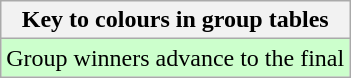<table class="wikitable">
<tr>
<th>Key to colours in group tables</th>
</tr>
<tr bgcolor=#ccffcc>
<td>Group winners advance to the final</td>
</tr>
</table>
